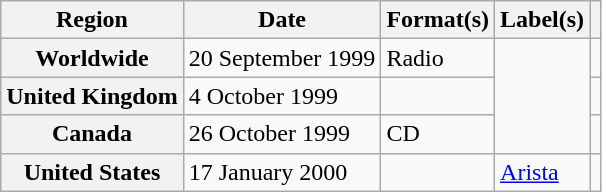<table class="wikitable plainrowheaders">
<tr>
<th scope="col">Region</th>
<th scope="col">Date</th>
<th scope="col">Format(s)</th>
<th scope="col">Label(s)</th>
<th scope="col"></th>
</tr>
<tr>
<th scope="row">Worldwide</th>
<td>20 September 1999</td>
<td>Radio</td>
<td rowspan="3"></td>
<td></td>
</tr>
<tr>
<th scope="row">United Kingdom</th>
<td>4 October 1999</td>
<td></td>
<td></td>
</tr>
<tr>
<th scope="row">Canada</th>
<td>26 October 1999</td>
<td>CD</td>
<td></td>
</tr>
<tr>
<th scope="row">United States</th>
<td>17 January 2000</td>
<td></td>
<td><a href='#'>Arista</a></td>
<td></td>
</tr>
</table>
